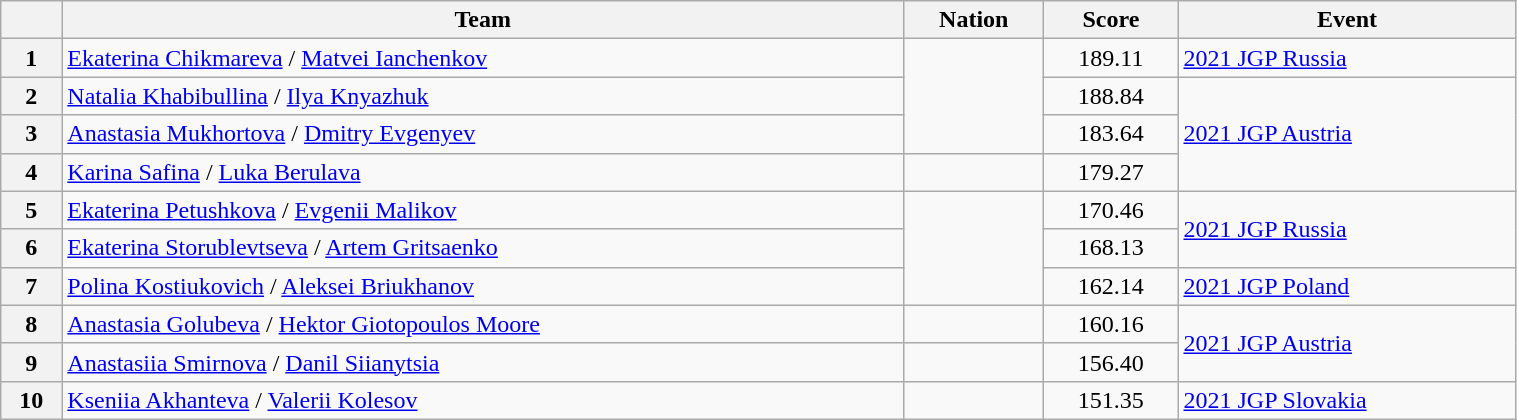<table class="wikitable sortable" style="text-align:left; width:80%">
<tr>
<th scope="col"></th>
<th scope="col">Team</th>
<th scope="col">Nation</th>
<th scope="col">Score</th>
<th scope="col">Event</th>
</tr>
<tr>
<th scope="row">1</th>
<td><a href='#'>Ekaterina Chikmareva</a> / <a href='#'>Matvei Ianchenkov</a></td>
<td rowspan="3"></td>
<td style="text-align:center;">189.11</td>
<td><a href='#'>2021 JGP Russia</a></td>
</tr>
<tr>
<th scope="row">2</th>
<td><a href='#'>Natalia Khabibullina</a> / <a href='#'>Ilya Knyazhuk</a></td>
<td style="text-align:center;">188.84</td>
<td rowspan="3"><a href='#'>2021 JGP Austria</a></td>
</tr>
<tr>
<th scope="row">3</th>
<td><a href='#'>Anastasia Mukhortova</a> / <a href='#'>Dmitry Evgenyev</a></td>
<td style="text-align:center;">183.64</td>
</tr>
<tr>
<th scope="row">4</th>
<td><a href='#'>Karina Safina</a> / <a href='#'>Luka Berulava</a></td>
<td></td>
<td style="text-align:center;">179.27</td>
</tr>
<tr>
<th scope="row">5</th>
<td><a href='#'>Ekaterina Petushkova</a> / <a href='#'>Evgenii Malikov</a></td>
<td rowspan="3"></td>
<td style="text-align:center;">170.46</td>
<td rowspan="2"><a href='#'>2021 JGP Russia</a></td>
</tr>
<tr>
<th scope="row">6</th>
<td><a href='#'>Ekaterina Storublevtseva</a> / <a href='#'>Artem Gritsaenko</a></td>
<td style="text-align:center;">168.13</td>
</tr>
<tr>
<th scope="row">7</th>
<td><a href='#'>Polina Kostiukovich</a> / <a href='#'>Aleksei Briukhanov</a></td>
<td style="text-align:center;">162.14</td>
<td><a href='#'>2021 JGP Poland</a></td>
</tr>
<tr>
<th scope="row">8</th>
<td><a href='#'>Anastasia Golubeva</a> / <a href='#'>Hektor Giotopoulos Moore</a></td>
<td></td>
<td style="text-align:center;">160.16</td>
<td rowspan="2"><a href='#'>2021 JGP Austria</a></td>
</tr>
<tr>
<th scope="row">9</th>
<td><a href='#'>Anastasiia Smirnova</a> / <a href='#'>Danil Siianytsia</a></td>
<td></td>
<td style="text-align:center;">156.40</td>
</tr>
<tr>
<th scope="row">10</th>
<td><a href='#'>Kseniia Akhanteva</a> / <a href='#'>Valerii Kolesov</a></td>
<td></td>
<td style="text-align:center;">151.35</td>
<td><a href='#'>2021 JGP Slovakia</a></td>
</tr>
</table>
